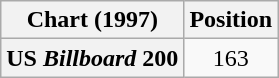<table class="wikitable plainrowheaders" style="text-align:center">
<tr>
<th scope="col">Chart (1997)</th>
<th scope="col">Position</th>
</tr>
<tr>
<th scope="row">US <em>Billboard</em> 200</th>
<td>163</td>
</tr>
</table>
